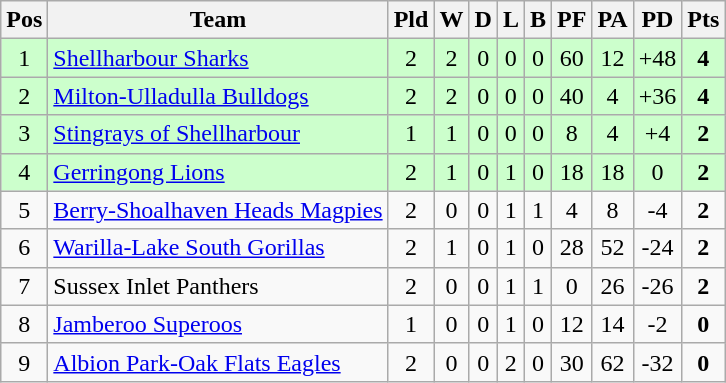<table class="wikitable">
<tr>
<th>Pos</th>
<th>Team</th>
<th>Pld</th>
<th>W</th>
<th>D</th>
<th>L</th>
<th>B</th>
<th>PF</th>
<th>PA</th>
<th>PD</th>
<th>Pts</th>
</tr>
<tr bgcolor="#CCFFCC">
<td style="text-align:center;">1</td>
<td> <a href='#'>Shellharbour Sharks</a></td>
<td style="text-align:center;">2</td>
<td style="text-align:center;">2</td>
<td style="text-align:center;">0</td>
<td style="text-align:center;">0</td>
<td style="text-align:center;">0</td>
<td style="text-align:center;">60</td>
<td style="text-align:center;">12</td>
<td style="text-align:center;">+48</td>
<td style="text-align:center;"><strong>4</strong></td>
</tr>
<tr bgcolor="#CCFFCC">
<td style="text-align:center;">2</td>
<td> <a href='#'>Milton-Ulladulla Bulldogs</a></td>
<td style="text-align:center;">2</td>
<td style="text-align:center;">2</td>
<td style="text-align:center;">0</td>
<td style="text-align:center;">0</td>
<td style="text-align:center;">0</td>
<td style="text-align:center;">40</td>
<td style="text-align:center;">4</td>
<td style="text-align:center;">+36</td>
<td style="text-align:center;"><strong>4</strong></td>
</tr>
<tr bgcolor="#CCFFCC">
<td style="text-align:center;">3</td>
<td> <a href='#'>Stingrays of Shellharbour</a></td>
<td style="text-align:center;">1</td>
<td style="text-align:center;">1</td>
<td style="text-align:center;">0</td>
<td style="text-align:center;">0</td>
<td style="text-align:center;">0</td>
<td style="text-align:center;">8</td>
<td style="text-align:center;">4</td>
<td style="text-align:center;">+4</td>
<td style="text-align:center;"><strong>2</strong></td>
</tr>
<tr bgcolor="#CCFFCC">
<td style="text-align:center;">4</td>
<td> <a href='#'>Gerringong Lions</a></td>
<td style="text-align:center;">2</td>
<td style="text-align:center;">1</td>
<td style="text-align:center;">0</td>
<td style="text-align:center;">1</td>
<td style="text-align:center;">0</td>
<td style="text-align:center;">18</td>
<td style="text-align:center;">18</td>
<td style="text-align:center;">0</td>
<td style="text-align:center;"><strong>2</strong></td>
</tr>
<tr>
<td style="text-align:center;">5</td>
<td> <a href='#'>Berry-Shoalhaven Heads Magpies</a></td>
<td style="text-align:center;">2</td>
<td style="text-align:center;">0</td>
<td style="text-align:center;">0</td>
<td style="text-align:center;">1</td>
<td style="text-align:center;">1</td>
<td style="text-align:center;">4</td>
<td style="text-align:center;">8</td>
<td style="text-align:center;">-4</td>
<td style="text-align:center;"><strong>2</strong></td>
</tr>
<tr>
<td style="text-align:center;">6</td>
<td> <a href='#'>Warilla-Lake South Gorillas</a></td>
<td style="text-align:center;">2</td>
<td style="text-align:center;">1</td>
<td style="text-align:center;">0</td>
<td style="text-align:center;">1</td>
<td style="text-align:center;">0</td>
<td style="text-align:center;">28</td>
<td style="text-align:center;">52</td>
<td style="text-align:center;">-24</td>
<td style="text-align:center;"><strong>2</strong></td>
</tr>
<tr>
<td style="text-align:center;">7</td>
<td> Sussex Inlet Panthers</td>
<td style="text-align:center;">2</td>
<td style="text-align:center;">0</td>
<td style="text-align:center;">0</td>
<td style="text-align:center;">1</td>
<td style="text-align:center;">1</td>
<td style="text-align:center;">0</td>
<td style="text-align:center;">26</td>
<td style="text-align:center;">-26</td>
<td style="text-align:center;"><strong>2</strong></td>
</tr>
<tr>
<td style="text-align:center;">8</td>
<td> <a href='#'>Jamberoo Superoos</a></td>
<td style="text-align:center;">1</td>
<td style="text-align:center;">0</td>
<td style="text-align:center;">0</td>
<td style="text-align:center;">1</td>
<td style="text-align:center;">0</td>
<td style="text-align:center;">12</td>
<td style="text-align:center;">14</td>
<td style="text-align:center;">-2</td>
<td style="text-align:center;"><strong>0</strong></td>
</tr>
<tr>
<td style="text-align:center;">9</td>
<td> <a href='#'>Albion Park-Oak Flats Eagles</a></td>
<td style="text-align:center;">2</td>
<td style="text-align:center;">0</td>
<td style="text-align:center;">0</td>
<td style="text-align:center;">2</td>
<td style="text-align:center;">0</td>
<td style="text-align:center;">30</td>
<td style="text-align:center;">62</td>
<td style="text-align:center;">-32</td>
<td style="text-align:center;"><strong>0</strong></td>
</tr>
</table>
